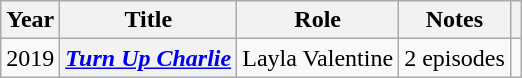<table class="wikitable plainrowheaders sortable">
<tr>
<th scope="col">Year</th>
<th scope="col">Title</th>
<th scope="col">Role</th>
<th scope="col" class="unsortable">Notes</th>
<th scope="col" class="unsortable"></th>
</tr>
<tr>
<td>2019</td>
<th scope="row"><em><a href='#'>Turn Up Charlie</a></em></th>
<td>Layla Valentine</td>
<td>2 episodes</td>
<td align="center"></td>
</tr>
</table>
